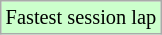<table class="wikitable" style="font-size: 85%;">
<tr style="background:#ccffcc;">
<td>Fastest session lap</td>
</tr>
</table>
